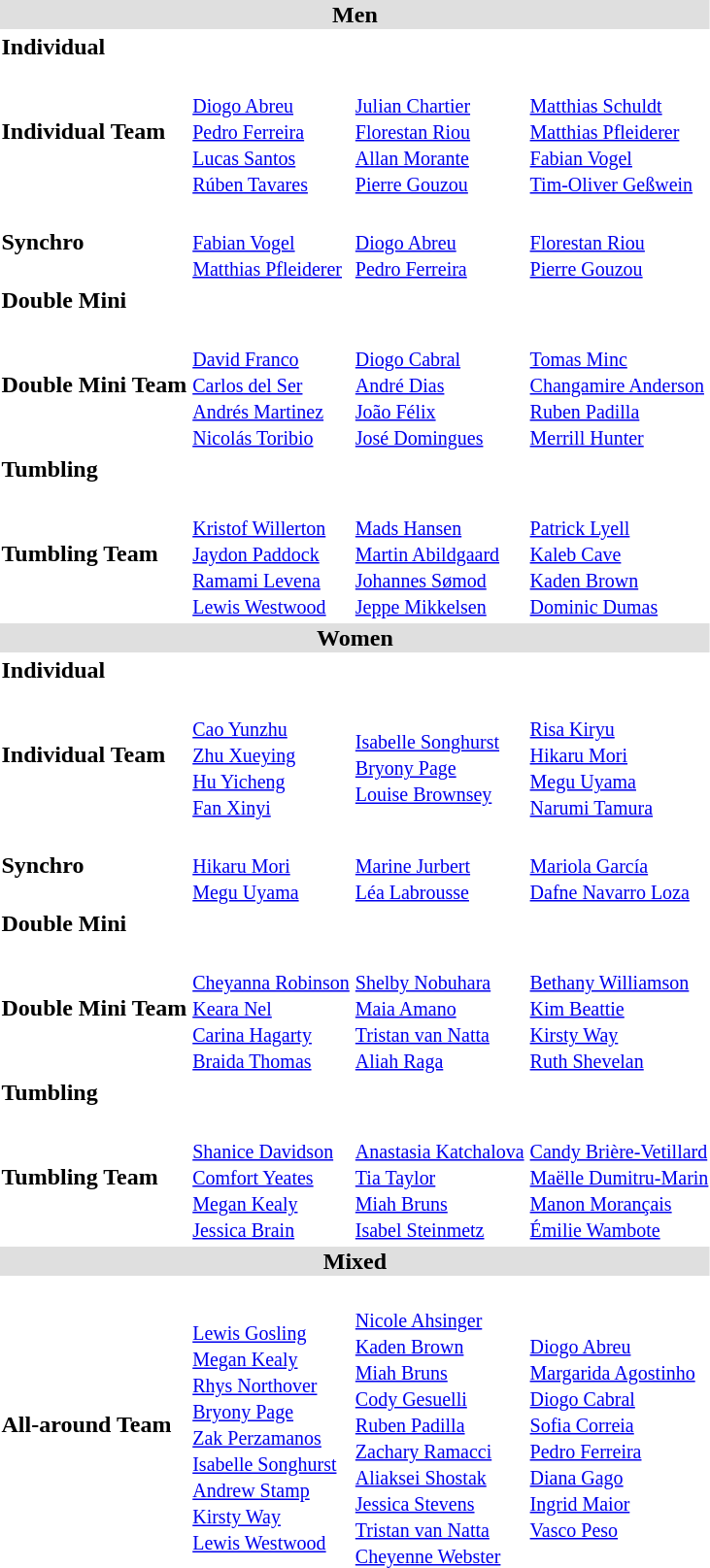<table>
<tr bgcolor="DFDFDF">
<td colspan="4" align="center"><strong>Men</strong></td>
</tr>
<tr>
<th scope=row style="text-align:left">Individual</th>
<td></td>
<td></td>
<td></td>
</tr>
<tr>
<th scope=row style="text-align:left">Individual Team</th>
<td><br><small><a href='#'>Diogo Abreu</a><br><a href='#'>Pedro Ferreira</a><br><a href='#'>Lucas Santos</a><br><a href='#'>Rúben Tavares</a></small></td>
<td><br><small><a href='#'>Julian Chartier</a><br><a href='#'>Florestan Riou</a><br><a href='#'>Allan Morante</a><br><a href='#'>Pierre Gouzou</a></small></td>
<td><br><small><a href='#'>Matthias Schuldt</a><br><a href='#'>Matthias Pfleiderer</a><br><a href='#'>Fabian Vogel</a><br><a href='#'>Tim-Oliver Geßwein</a></small></td>
</tr>
<tr>
<th scope=row style="text-align:left">Synchro</th>
<td><br><small><a href='#'>Fabian Vogel</a><br><a href='#'>Matthias Pfleiderer</a></small></td>
<td><br><small><a href='#'>Diogo Abreu</a><br><a href='#'>Pedro Ferreira</a></small></td>
<td><br><small><a href='#'>Florestan Riou</a><br><a href='#'>Pierre Gouzou</a></small></td>
</tr>
<tr>
<th scope=row style="text-align:left">Double Mini</th>
<td></td>
<td></td>
<td></td>
</tr>
<tr>
<th scope=row style="text-align:left">Double Mini Team</th>
<td><br><small><a href='#'>David Franco</a><br><a href='#'>Carlos del Ser</a><br><a href='#'>Andrés Martinez</a><br><a href='#'>Nicolás Toribio</a></small></td>
<td><br><small><a href='#'>Diogo Cabral</a><br><a href='#'>André Dias</a><br><a href='#'>João Félix</a><br><a href='#'>José Domingues</a></small></td>
<td><br><small><a href='#'>Tomas Minc</a><br><a href='#'>Changamire Anderson</a><br><a href='#'>Ruben Padilla</a><br><a href='#'>Merrill Hunter</a></small></td>
</tr>
<tr>
<th scope=row style="text-align:left">Tumbling</th>
<td></td>
<td></td>
<td></td>
</tr>
<tr>
<th scope=row style="text-align:left">Tumbling Team</th>
<td><br><small><a href='#'>Kristof Willerton</a><br><a href='#'>Jaydon Paddock</a><br><a href='#'>Ramami Levena</a><br><a href='#'>Lewis Westwood</a></small></td>
<td><br><small><a href='#'>Mads Hansen</a><br><a href='#'>Martin Abildgaard</a><br><a href='#'>Johannes Sømod</a><br><a href='#'>Jeppe Mikkelsen</a></small></td>
<td><br><small><a href='#'>Patrick Lyell</a><br><a href='#'>Kaleb Cave</a><br><a href='#'>Kaden Brown</a><br><a href='#'>Dominic Dumas</a></small></td>
</tr>
<tr bgcolor="DFDFDF">
<td colspan="4" align="center"><strong>Women</strong></td>
</tr>
<tr>
<th scope=row style="text-align:left">Individual</th>
<td></td>
<td></td>
<td></td>
</tr>
<tr>
<th scope=row style="text-align:left">Individual Team</th>
<td><br><small><a href='#'>Cao Yunzhu</a><br><a href='#'>Zhu Xueying</a><br><a href='#'>Hu Yicheng</a><br><a href='#'>Fan Xinyi</a></small></td>
<td><br><small><a href='#'>Isabelle Songhurst</a><br><a href='#'>Bryony Page</a><br><a href='#'>Louise Brownsey</a></small></td>
<td><br><small><a href='#'>Risa Kiryu</a><br><a href='#'>Hikaru Mori</a><br><a href='#'>Megu Uyama</a><br><a href='#'>Narumi Tamura</a></small></td>
</tr>
<tr>
<th scope=row style="text-align:left">Synchro</th>
<td><br><small><a href='#'>Hikaru Mori</a><br><a href='#'>Megu Uyama</a></small></td>
<td><br><small><a href='#'>Marine Jurbert</a><br><a href='#'>Léa Labrousse</a></small></td>
<td><br><small><a href='#'>Mariola García</a><br><a href='#'>Dafne Navarro Loza</a></small></td>
</tr>
<tr>
<th scope=row style="text-align:left">Double Mini</th>
<td></td>
<td></td>
<td></td>
</tr>
<tr>
<th scope=row style="text-align:left">Double Mini Team</th>
<td><br><small><a href='#'>Cheyanna Robinson</a><br><a href='#'>Keara Nel</a><br><a href='#'>Carina Hagarty</a><br><a href='#'>Braida Thomas</a></small></td>
<td><br><small><a href='#'>Shelby Nobuhara</a><br><a href='#'>Maia Amano</a><br><a href='#'>Tristan van Natta</a><br><a href='#'>Aliah Raga</a></small></td>
<td><br><small><a href='#'>Bethany Williamson</a><br><a href='#'>Kim Beattie</a><br><a href='#'>Kirsty Way</a><br><a href='#'>Ruth Shevelan</a></small></td>
</tr>
<tr>
<th scope=row style="text-align:left">Tumbling</th>
<td></td>
<td></td>
<td></td>
</tr>
<tr>
<th scope=row style="text-align:left">Tumbling Team</th>
<td><br><small><a href='#'>Shanice Davidson</a><br><a href='#'>Comfort Yeates</a><br><a href='#'>Megan Kealy</a><br><a href='#'>Jessica Brain</a></small></td>
<td><br><small><a href='#'>Anastasia Katchalova</a><br><a href='#'>Tia Taylor</a><br><a href='#'>Miah Bruns</a><br><a href='#'>Isabel Steinmetz</a></small></td>
<td><br><small><a href='#'>Candy Brière-Vetillard</a><br><a href='#'>Maëlle Dumitru-Marin</a><br><a href='#'>Manon Morançais</a><br><a href='#'>Émilie Wambote</a></small></td>
</tr>
<tr bgcolor="DFDFDF">
<td colspan="4" align="center"><strong>Mixed</strong></td>
</tr>
<tr>
<th scope=row style="text-align:left">All-around Team</th>
<td><br><small><a href='#'>Lewis Gosling</a><br><a href='#'>Megan Kealy</a><br><a href='#'>Rhys Northover</a><br><a href='#'>Bryony Page</a><br><a href='#'>Zak Perzamanos</a><br><a href='#'>Isabelle Songhurst</a><br><a href='#'>Andrew Stamp</a><br><a href='#'>Kirsty Way</a><br><a href='#'>Lewis Westwood</a></small></td>
<td><br><small><a href='#'>Nicole Ahsinger</a><br><a href='#'>Kaden Brown</a><br><a href='#'>Miah Bruns</a><br><a href='#'>Cody Gesuelli</a><br><a href='#'>Ruben Padilla</a><br><a href='#'>Zachary Ramacci</a><br><a href='#'>Aliaksei Shostak</a><br><a href='#'>Jessica Stevens</a><br><a href='#'>Tristan van Natta</a><br><a href='#'>Cheyenne Webster</a></small></td>
<td><br><small><a href='#'>Diogo Abreu</a><br><a href='#'>Margarida Agostinho</a><br><a href='#'>Diogo Cabral</a><br><a href='#'>Sofia Correia</a><br><a href='#'>Pedro Ferreira</a><br><a href='#'>Diana Gago</a><br><a href='#'>Ingrid Maior</a><br><a href='#'>Vasco Peso</a></small></td>
</tr>
<tr>
</tr>
</table>
